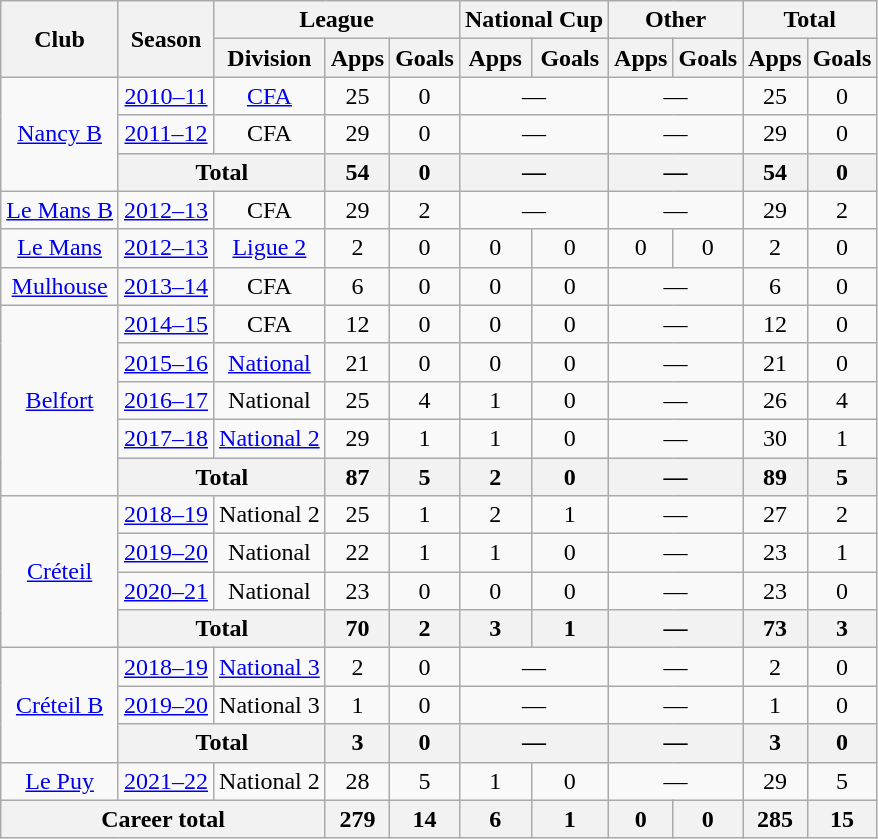<table class="wikitable" style="text-align:center">
<tr>
<th rowspan="2">Club</th>
<th rowspan="2">Season</th>
<th colspan="3">League</th>
<th colspan="2">National Cup</th>
<th colspan="2">Other</th>
<th colspan="2">Total</th>
</tr>
<tr>
<th>Division</th>
<th>Apps</th>
<th>Goals</th>
<th>Apps</th>
<th>Goals</th>
<th>Apps</th>
<th>Goals</th>
<th>Apps</th>
<th>Goals</th>
</tr>
<tr>
<td rowspan="3"><a href='#'>Nancy B</a></td>
<td><a href='#'>2010–11</a></td>
<td><a href='#'>CFA</a></td>
<td>25</td>
<td>0</td>
<td colspan="2">—</td>
<td colspan="2">—</td>
<td>25</td>
<td>0</td>
</tr>
<tr>
<td><a href='#'>2011–12</a></td>
<td>CFA</td>
<td>29</td>
<td>0</td>
<td colspan="2">—</td>
<td colspan="2">—</td>
<td>29</td>
<td>0</td>
</tr>
<tr>
<th colspan="2">Total</th>
<th>54</th>
<th>0</th>
<th colspan="2">—</th>
<th colspan="2">—</th>
<th>54</th>
<th>0</th>
</tr>
<tr>
<td><a href='#'>Le Mans B</a></td>
<td><a href='#'>2012–13</a></td>
<td>CFA</td>
<td>29</td>
<td>2</td>
<td colspan="2">—</td>
<td colspan="2">—</td>
<td>29</td>
<td>2</td>
</tr>
<tr>
<td><a href='#'>Le Mans</a></td>
<td><a href='#'>2012–13</a></td>
<td><a href='#'>Ligue 2</a></td>
<td>2</td>
<td>0</td>
<td>0</td>
<td>0</td>
<td>0</td>
<td>0</td>
<td>2</td>
<td>0</td>
</tr>
<tr>
<td><a href='#'>Mulhouse</a></td>
<td><a href='#'>2013–14</a></td>
<td>CFA</td>
<td>6</td>
<td>0</td>
<td>0</td>
<td>0</td>
<td colspan="2">—</td>
<td>6</td>
<td>0</td>
</tr>
<tr>
<td rowspan="5" valign="center"><a href='#'>Belfort</a></td>
<td><a href='#'>2014–15</a></td>
<td>CFA</td>
<td>12</td>
<td>0</td>
<td>0</td>
<td>0</td>
<td colspan="2">—</td>
<td>12</td>
<td>0</td>
</tr>
<tr>
<td><a href='#'>2015–16</a></td>
<td><a href='#'>National</a></td>
<td>21</td>
<td>0</td>
<td>0</td>
<td>0</td>
<td colspan="2">—</td>
<td>21</td>
<td>0</td>
</tr>
<tr>
<td><a href='#'>2016–17</a></td>
<td>National</td>
<td>25</td>
<td>4</td>
<td>1</td>
<td>0</td>
<td colspan="2">—</td>
<td>26</td>
<td>4</td>
</tr>
<tr>
<td><a href='#'>2017–18</a></td>
<td><a href='#'>National 2</a></td>
<td>29</td>
<td>1</td>
<td>1</td>
<td>0</td>
<td colspan="2">—</td>
<td>30</td>
<td>1</td>
</tr>
<tr>
<th colspan="2">Total</th>
<th>87</th>
<th>5</th>
<th>2</th>
<th>0</th>
<th colspan="2">—</th>
<th>89</th>
<th>5</th>
</tr>
<tr>
<td rowspan="4"><a href='#'>Créteil</a></td>
<td><a href='#'>2018–19</a></td>
<td>National 2</td>
<td>25</td>
<td>1</td>
<td>2</td>
<td>1</td>
<td colspan="2">—</td>
<td>27</td>
<td>2</td>
</tr>
<tr>
<td><a href='#'>2019–20</a></td>
<td>National</td>
<td>22</td>
<td>1</td>
<td>1</td>
<td>0</td>
<td colspan="2">—</td>
<td>23</td>
<td>1</td>
</tr>
<tr>
<td><a href='#'>2020–21</a></td>
<td>National</td>
<td>23</td>
<td>0</td>
<td>0</td>
<td>0</td>
<td colspan="2">—</td>
<td>23</td>
<td>0</td>
</tr>
<tr>
<th colspan="2">Total</th>
<th>70</th>
<th>2</th>
<th>3</th>
<th>1</th>
<th colspan="2">—</th>
<th>73</th>
<th>3</th>
</tr>
<tr>
<td rowspan="3"><a href='#'>Créteil B</a></td>
<td><a href='#'>2018–19</a></td>
<td><a href='#'>National 3</a></td>
<td>2</td>
<td>0</td>
<td colspan="2">—</td>
<td colspan="2">—</td>
<td>2</td>
<td>0</td>
</tr>
<tr>
<td><a href='#'>2019–20</a></td>
<td>National 3</td>
<td>1</td>
<td>0</td>
<td colspan="2">—</td>
<td colspan="2">—</td>
<td>1</td>
<td>0</td>
</tr>
<tr>
<th colspan="2">Total</th>
<th>3</th>
<th>0</th>
<th colspan="2">—</th>
<th colspan="2">—</th>
<th>3</th>
<th>0</th>
</tr>
<tr>
<td><a href='#'>Le Puy</a></td>
<td><a href='#'>2021–22</a></td>
<td>National 2</td>
<td>28</td>
<td>5</td>
<td>1</td>
<td>0</td>
<td colspan="2">—</td>
<td>29</td>
<td>5</td>
</tr>
<tr>
<th colspan="3">Career total</th>
<th>279</th>
<th>14</th>
<th>6</th>
<th>1</th>
<th>0</th>
<th>0</th>
<th>285</th>
<th>15</th>
</tr>
</table>
